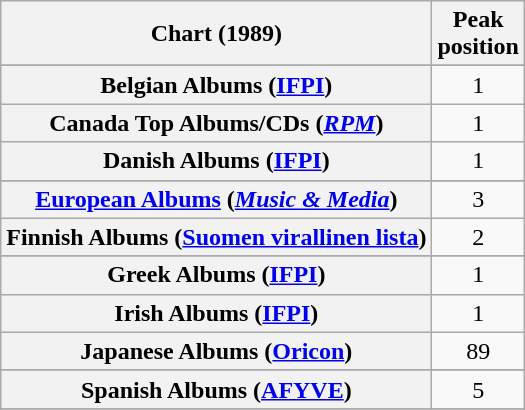<table class="wikitable sortable plainrowheaders" style="text-align:center">
<tr>
<th scope="col">Chart (1989)</th>
<th scope="col">Peak<br>position</th>
</tr>
<tr>
</tr>
<tr>
</tr>
<tr>
<th scope="row">Belgian Albums (<a href='#'>IFPI</a>)</th>
<td>1</td>
</tr>
<tr>
<th scope="row">Canada Top Albums/CDs (<em><a href='#'>RPM</a></em>)</th>
<td>1</td>
</tr>
<tr>
<th scope="row">Danish Albums (<a href='#'>IFPI</a>)</th>
<td>1</td>
</tr>
<tr>
</tr>
<tr>
<th scope="row"><a href='#'>European Albums</a> (<em><a href='#'>Music & Media</a></em>)</th>
<td>3</td>
</tr>
<tr>
<th scope="row">Finnish Albums (<a href='#'>Suomen virallinen lista</a>)</th>
<td>2</td>
</tr>
<tr>
</tr>
<tr>
<th scope="row">Greek Albums (<a href='#'>IFPI</a>)</th>
<td>1</td>
</tr>
<tr>
<th scope="row">Irish Albums (<a href='#'>IFPI</a>)</th>
<td>1</td>
</tr>
<tr>
<th scope="row">Japanese Albums (<a href='#'>Oricon</a>)</th>
<td>89</td>
</tr>
<tr>
</tr>
<tr>
</tr>
<tr>
<th scope="row">Spanish Albums (<a href='#'>AFYVE</a>)</th>
<td>5</td>
</tr>
<tr>
</tr>
<tr>
</tr>
<tr>
</tr>
<tr>
</tr>
</table>
